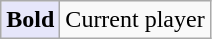<table class=wikitable>
<tr>
<td bgcolor=E6E6FA><strong>Bold</strong></td>
<td>Current player</td>
</tr>
</table>
